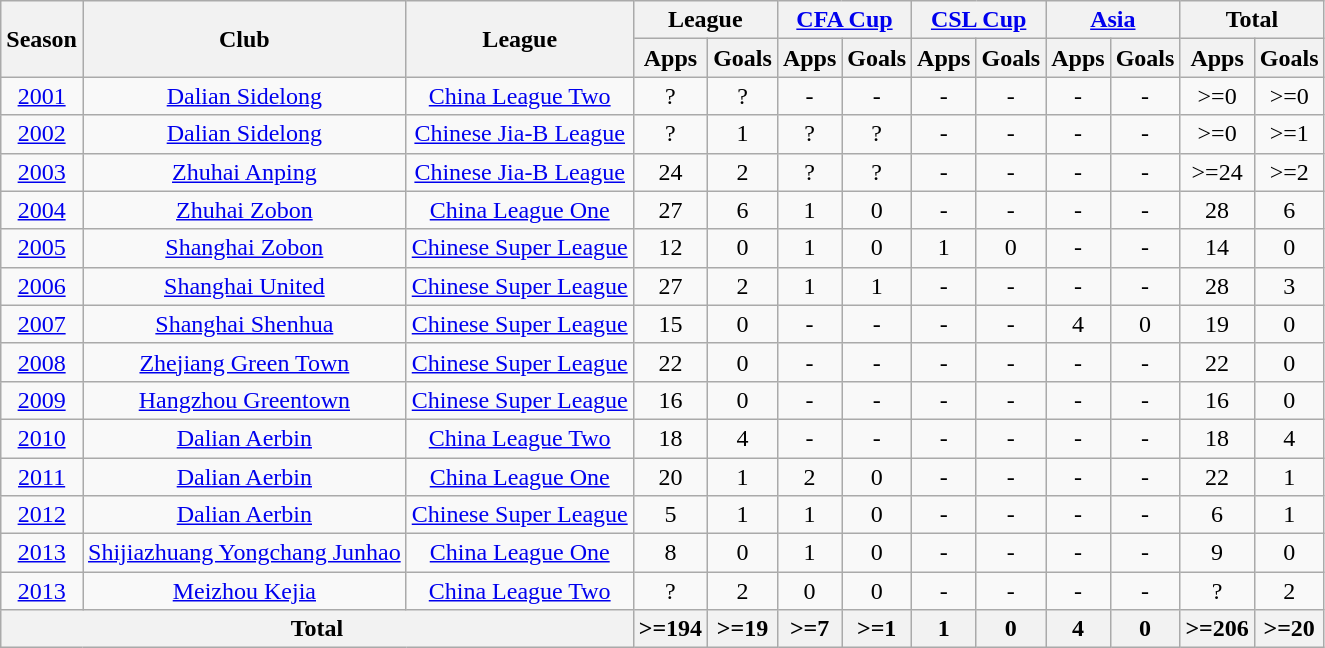<table class="wikitable" style="text-align: center;">
<tr>
<th rowspan="2">Season</th>
<th rowspan="2">Club</th>
<th rowspan="2">League</th>
<th colspan="2">League</th>
<th colspan="2"><a href='#'>CFA Cup</a></th>
<th colspan="2"><a href='#'>CSL Cup</a></th>
<th colspan="2"><a href='#'>Asia</a></th>
<th colspan="2">Total</th>
</tr>
<tr>
<th>Apps</th>
<th>Goals</th>
<th>Apps</th>
<th>Goals</th>
<th>Apps</th>
<th>Goals</th>
<th>Apps</th>
<th>Goals</th>
<th>Apps</th>
<th>Goals</th>
</tr>
<tr>
<td><a href='#'>2001</a></td>
<td><a href='#'>Dalian Sidelong</a></td>
<td><a href='#'>China League Two</a></td>
<td>?</td>
<td>?</td>
<td>-</td>
<td>-</td>
<td>-</td>
<td>-</td>
<td>-</td>
<td>-</td>
<td>>=0</td>
<td>>=0</td>
</tr>
<tr>
<td><a href='#'>2002</a></td>
<td><a href='#'>Dalian Sidelong</a></td>
<td><a href='#'>Chinese Jia-B League</a></td>
<td>?</td>
<td>1</td>
<td>?</td>
<td>?</td>
<td>-</td>
<td>-</td>
<td>-</td>
<td>-</td>
<td>>=0</td>
<td>>=1</td>
</tr>
<tr>
<td><a href='#'>2003</a></td>
<td><a href='#'>Zhuhai Anping</a></td>
<td><a href='#'>Chinese Jia-B League</a></td>
<td>24</td>
<td>2</td>
<td>?</td>
<td>?</td>
<td>-</td>
<td>-</td>
<td>-</td>
<td>-</td>
<td>>=24</td>
<td>>=2</td>
</tr>
<tr>
<td><a href='#'>2004</a></td>
<td><a href='#'>Zhuhai Zobon</a></td>
<td><a href='#'>China League One</a></td>
<td>27</td>
<td>6</td>
<td>1</td>
<td>0</td>
<td>-</td>
<td>-</td>
<td>-</td>
<td>-</td>
<td>28</td>
<td>6</td>
</tr>
<tr>
<td><a href='#'>2005</a></td>
<td><a href='#'>Shanghai Zobon</a></td>
<td><a href='#'>Chinese Super League</a></td>
<td>12</td>
<td>0</td>
<td>1</td>
<td>0</td>
<td>1</td>
<td>0</td>
<td>-</td>
<td>-</td>
<td>14</td>
<td>0</td>
</tr>
<tr>
<td><a href='#'>2006</a></td>
<td><a href='#'>Shanghai United</a></td>
<td><a href='#'>Chinese Super League</a></td>
<td>27</td>
<td>2</td>
<td>1</td>
<td>1</td>
<td>-</td>
<td>-</td>
<td>-</td>
<td>-</td>
<td>28</td>
<td>3</td>
</tr>
<tr>
<td><a href='#'>2007</a></td>
<td><a href='#'>Shanghai Shenhua</a></td>
<td><a href='#'>Chinese Super League</a></td>
<td>15</td>
<td>0</td>
<td>-</td>
<td>-</td>
<td>-</td>
<td>-</td>
<td>4</td>
<td>0</td>
<td>19</td>
<td>0</td>
</tr>
<tr>
<td><a href='#'>2008</a></td>
<td><a href='#'>Zhejiang Green Town</a></td>
<td><a href='#'>Chinese Super League</a></td>
<td>22</td>
<td>0</td>
<td>-</td>
<td>-</td>
<td>-</td>
<td>-</td>
<td>-</td>
<td>-</td>
<td>22</td>
<td>0</td>
</tr>
<tr>
<td><a href='#'>2009</a></td>
<td><a href='#'>Hangzhou Greentown</a></td>
<td><a href='#'>Chinese Super League</a></td>
<td>16</td>
<td>0</td>
<td>-</td>
<td>-</td>
<td>-</td>
<td>-</td>
<td>-</td>
<td>-</td>
<td>16</td>
<td>0</td>
</tr>
<tr>
<td><a href='#'>2010</a></td>
<td><a href='#'>Dalian Aerbin</a></td>
<td><a href='#'>China League Two</a></td>
<td>18</td>
<td>4</td>
<td>-</td>
<td>-</td>
<td>-</td>
<td>-</td>
<td>-</td>
<td>-</td>
<td>18</td>
<td>4</td>
</tr>
<tr>
<td><a href='#'>2011</a></td>
<td><a href='#'>Dalian Aerbin</a></td>
<td><a href='#'>China League One</a></td>
<td>20</td>
<td>1</td>
<td>2</td>
<td>0</td>
<td>-</td>
<td>-</td>
<td>-</td>
<td>-</td>
<td>22</td>
<td>1</td>
</tr>
<tr>
<td><a href='#'>2012</a></td>
<td><a href='#'>Dalian Aerbin</a></td>
<td><a href='#'>Chinese Super League</a></td>
<td>5</td>
<td>1</td>
<td>1</td>
<td>0</td>
<td>-</td>
<td>-</td>
<td>-</td>
<td>-</td>
<td>6</td>
<td>1</td>
</tr>
<tr>
<td><a href='#'>2013</a></td>
<td><a href='#'>Shijiazhuang Yongchang Junhao</a></td>
<td><a href='#'>China League One</a></td>
<td>8</td>
<td>0</td>
<td>1</td>
<td>0</td>
<td>-</td>
<td>-</td>
<td>-</td>
<td>-</td>
<td>9</td>
<td>0</td>
</tr>
<tr>
<td><a href='#'>2013</a></td>
<td><a href='#'>Meizhou Kejia</a></td>
<td><a href='#'>China League Two</a></td>
<td>?</td>
<td>2</td>
<td>0</td>
<td>0</td>
<td>-</td>
<td>-</td>
<td>-</td>
<td>-</td>
<td>?</td>
<td>2</td>
</tr>
<tr>
<th colspan="3">Total</th>
<th>>=194</th>
<th>>=19</th>
<th>>=7</th>
<th>>=1</th>
<th>1</th>
<th>0</th>
<th>4</th>
<th>0</th>
<th>>=206</th>
<th>>=20</th>
</tr>
</table>
